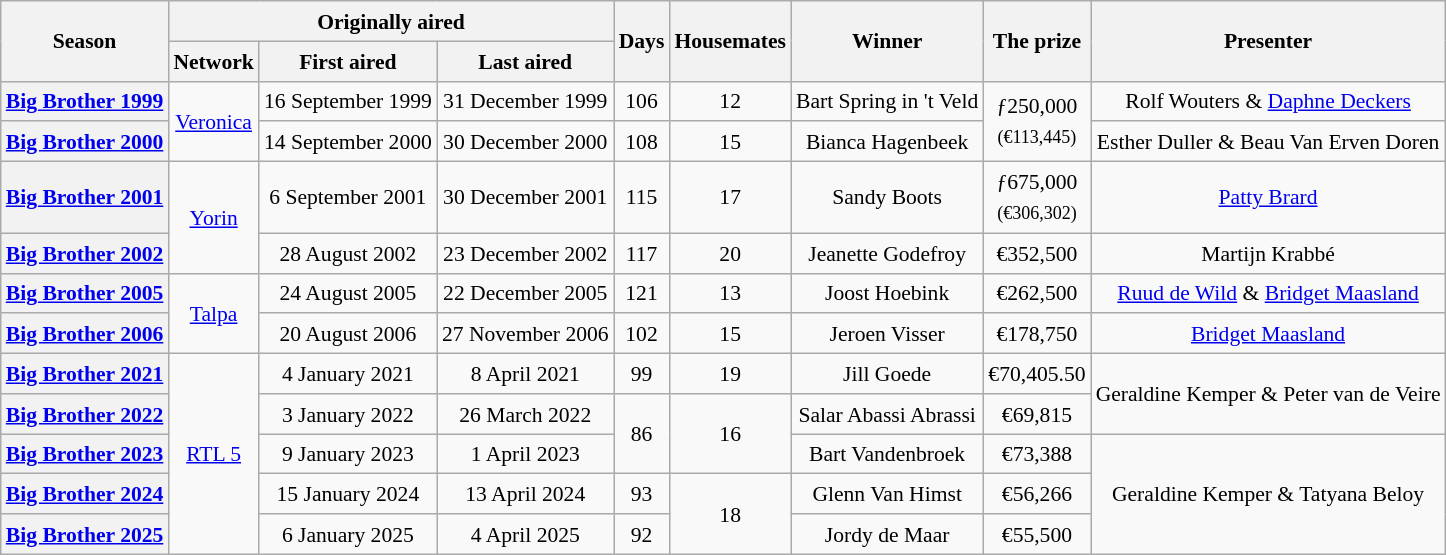<table class="wikitable" style="font-size:90%; text-align:center; line-height:20px;">
<tr>
<th rowspan="2">Season</th>
<th colspan="3">Originally aired</th>
<th rowspan="2">Days</th>
<th rowspan="2">Housemates</th>
<th rowspan="2">Winner</th>
<th rowspan="2">The prize</th>
<th rowspan="2">Presenter</th>
</tr>
<tr>
<th>Network</th>
<th>First aired</th>
<th>Last aired</th>
</tr>
<tr>
<th><a href='#'>Big Brother 1999</a></th>
<td rowspan="2"><a href='#'>Veronica</a></td>
<td>16 September 1999</td>
<td>31 December 1999</td>
<td>106</td>
<td>12</td>
<td>Bart Spring in 't Veld</td>
<td rowspan="2">ƒ250,000<br><small>(€113,445)</small></td>
<td>Rolf Wouters & <a href='#'>Daphne Deckers</a></td>
</tr>
<tr>
<th><a href='#'>Big Brother 2000</a></th>
<td>14 September 2000</td>
<td>30 December 2000</td>
<td>108</td>
<td>15</td>
<td>Bianca Hagenbeek</td>
<td>Esther Duller & Beau Van Erven Doren</td>
</tr>
<tr>
<th><a href='#'>Big Brother 2001</a></th>
<td rowspan="2"><a href='#'>Yorin</a></td>
<td>6 September 2001</td>
<td>30 December 2001</td>
<td>115</td>
<td>17</td>
<td>Sandy Boots</td>
<td>ƒ675,000<br><small>(€306,302)</small></td>
<td><a href='#'>Patty Brard</a></td>
</tr>
<tr>
<th><a href='#'>Big Brother 2002</a></th>
<td>28 August 2002</td>
<td>23 December 2002</td>
<td>117</td>
<td>20</td>
<td>Jeanette Godefroy</td>
<td>€352,500</td>
<td>Martijn Krabbé</td>
</tr>
<tr>
<th><a href='#'>Big Brother 2005</a></th>
<td rowspan="2"><a href='#'>Talpa</a></td>
<td>24 August 2005</td>
<td>22 December 2005</td>
<td>121</td>
<td>13</td>
<td>Joost Hoebink</td>
<td>€262,500</td>
<td><a href='#'>Ruud de Wild</a> & <a href='#'>Bridget Maasland</a></td>
</tr>
<tr>
<th><a href='#'>Big Brother 2006</a></th>
<td>20 August 2006</td>
<td>27 November 2006</td>
<td>102</td>
<td>15</td>
<td>Jeroen Visser</td>
<td>€178,750</td>
<td><a href='#'>Bridget Maasland</a></td>
</tr>
<tr>
<th><a href='#'>Big Brother 2021</a></th>
<td rowspan="5"><a href='#'>RTL 5</a></td>
<td>4 January 2021</td>
<td>8 April 2021</td>
<td>99</td>
<td>19</td>
<td>Jill Goede</td>
<td>€70,405.50</td>
<td rowspan="2">Geraldine Kemper & Peter van de Veire</td>
</tr>
<tr>
<th><a href='#'>Big Brother 2022</a></th>
<td>3 January 2022</td>
<td>26 March 2022</td>
<td rowspan="2">86</td>
<td rowspan="2">16</td>
<td>Salar Abassi Abrassi</td>
<td>€69,815</td>
</tr>
<tr>
<th><a href='#'>Big Brother 2023</a></th>
<td>9 January 2023</td>
<td>1 April 2023</td>
<td>Bart Vandenbroek</td>
<td>€73,388</td>
<td rowspan="3">Geraldine Kemper & Tatyana Beloy</td>
</tr>
<tr>
<th><a href='#'>Big Brother 2024</a></th>
<td>15 January 2024</td>
<td>13 April 2024</td>
<td>93</td>
<td rowspan="2">18</td>
<td>Glenn Van Himst</td>
<td>€56,266</td>
</tr>
<tr>
<th><a href='#'>Big Brother 2025</a></th>
<td>6 January 2025</td>
<td>4 April 2025</td>
<td>92</td>
<td>Jordy de Maar</td>
<td>€55,500</td>
</tr>
</table>
